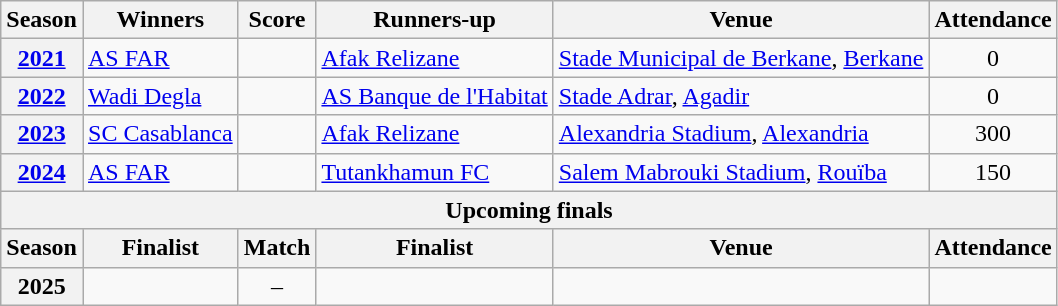<table class="wikitable plainrowheaders sortable">
<tr>
<th scope="col">Season</th>
<th scope="col">Winners</th>
<th scope="col">Score</th>
<th scope="col">Runners-up</th>
<th scope="col">Venue</th>
<th scope="col">Attendance</th>
</tr>
<tr>
<th scope="row" style="text-align:center"><a href='#'>2021</a></th>
<td> <a href='#'>AS FAR</a></td>
<td align=center></td>
<td> <a href='#'>Afak Relizane</a></td>
<td><a href='#'>Stade Municipal de Berkane</a>, <a href='#'>Berkane</a></td>
<td align=center>0</td>
</tr>
<tr>
<th scope="row" style="text-align:center"><a href='#'>2022</a></th>
<td> <a href='#'>Wadi Degla</a></td>
<td align=center></td>
<td> <a href='#'>AS Banque de l'Habitat</a></td>
<td><a href='#'>Stade Adrar</a>, <a href='#'>Agadir</a></td>
<td align=center>0</td>
</tr>
<tr>
<th scope="row" style="text-align:center"><a href='#'>2023</a></th>
<td> <a href='#'>SC Casablanca</a></td>
<td align=center></td>
<td> <a href='#'>Afak Relizane</a></td>
<td><a href='#'>Alexandria Stadium</a>, <a href='#'>Alexandria</a></td>
<td align=center>300</td>
</tr>
<tr>
<th scope="row" style="text-align:center"><a href='#'>2024</a></th>
<td> <a href='#'>AS FAR</a></td>
<td align=center></td>
<td> <a href='#'>Tutankhamun FC</a></td>
<td><a href='#'>Salem Mabrouki Stadium</a>, <a href='#'>Rouïba</a></td>
<td align=center>150</td>
</tr>
<tr class="sortbottom">
<th colspan="8">Upcoming finals</th>
</tr>
<tr class="sortbottom">
<th scope="col">Season</th>
<th scope="col">Finalist</th>
<th scope="col">Match</th>
<th scope="col">Finalist</th>
<th scope="col">Venue</th>
<th scope="col">Attendance</th>
</tr>
<tr>
<th scope="row" style="text-align:center">2025</th>
<td></td>
<td align=center>–</td>
<td></td>
<td></td>
<td align=center></td>
</tr>
</table>
